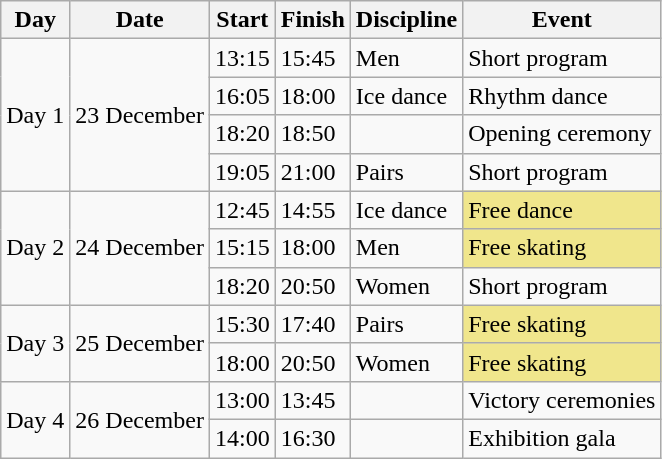<table class="wikitable">
<tr>
<th>Day</th>
<th>Date</th>
<th>Start</th>
<th>Finish</th>
<th>Discipline</th>
<th>Event</th>
</tr>
<tr>
<td rowspan=4>Day 1</td>
<td rowspan=4>23 December</td>
<td>13:15</td>
<td>15:45</td>
<td>Men</td>
<td>Short program</td>
</tr>
<tr>
<td>16:05</td>
<td>18:00</td>
<td>Ice dance</td>
<td>Rhythm dance</td>
</tr>
<tr>
<td>18:20</td>
<td>18:50</td>
<td></td>
<td>Opening ceremony</td>
</tr>
<tr>
<td>19:05</td>
<td>21:00</td>
<td>Pairs</td>
<td>Short program</td>
</tr>
<tr>
<td rowspan=3>Day 2</td>
<td rowspan=3>24 December</td>
<td>12:45</td>
<td>14:55</td>
<td>Ice dance</td>
<td bgcolor=#f0e68c>Free dance</td>
</tr>
<tr>
<td>15:15</td>
<td>18:00</td>
<td>Men</td>
<td bgcolor=#f0e68c>Free skating</td>
</tr>
<tr>
<td>18:20</td>
<td>20:50</td>
<td>Women</td>
<td>Short program</td>
</tr>
<tr>
<td rowspan=2>Day 3</td>
<td rowspan=2>25 December</td>
<td>15:30</td>
<td>17:40</td>
<td>Pairs</td>
<td bgcolor=#f0e68c>Free skating</td>
</tr>
<tr>
<td>18:00</td>
<td>20:50</td>
<td>Women</td>
<td bgcolor=#f0e68c>Free skating</td>
</tr>
<tr>
<td rowspan=2>Day 4</td>
<td rowspan=2>26 December</td>
<td>13:00</td>
<td>13:45</td>
<td></td>
<td>Victory ceremonies</td>
</tr>
<tr>
<td>14:00</td>
<td>16:30</td>
<td></td>
<td>Exhibition gala</td>
</tr>
</table>
